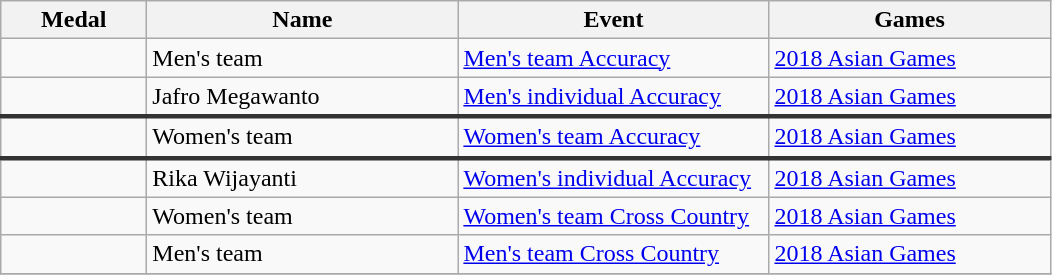<table class="wikitable sortable" style="font-size:100%">
<tr>
<th width="90">Medal</th>
<th width="200">Name</th>
<th width="200">Event</th>
<th width="180">Games</th>
</tr>
<tr>
<td></td>
<td>Men's team<br></td>
<td><a href='#'>Men's team Accuracy</a></td>
<td><a href='#'>2018 Asian Games</a></td>
</tr>
<tr>
<td></td>
<td>Jafro Megawanto</td>
<td><a href='#'>Men's individual Accuracy</a></td>
<td><a href='#'>2018 Asian Games</a></td>
</tr>
<tr style="border-top: 3px solid #333333;">
<td></td>
<td>Women's team<br></td>
<td><a href='#'>Women's team Accuracy</a></td>
<td><a href='#'>2018 Asian Games</a></td>
</tr>
<tr style="border-top: 3px solid #333333;">
<td></td>
<td>Rika Wijayanti</td>
<td><a href='#'>Women's individual Accuracy</a></td>
<td><a href='#'>2018 Asian Games</a></td>
</tr>
<tr>
<td></td>
<td>Women's team<br></td>
<td><a href='#'>Women's team Cross Country</a></td>
<td><a href='#'>2018 Asian Games</a></td>
</tr>
<tr>
<td></td>
<td>Men's team<br></td>
<td><a href='#'>Men's team Cross Country</a></td>
<td><a href='#'>2018 Asian Games</a></td>
</tr>
<tr>
</tr>
</table>
